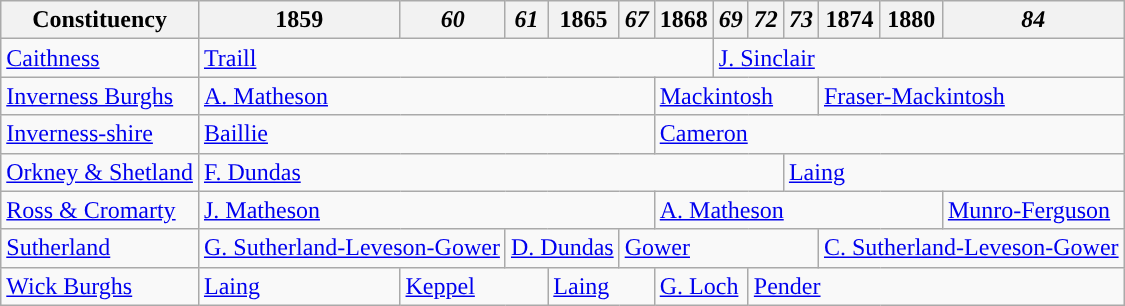<table class="wikitable">
<tr>
<th>Constituency</th>
<th>1859</th>
<th><em>60</em></th>
<th><em>61</em></th>
<th>1865</th>
<th><em>67</em></th>
<th>1868</th>
<th><em>69</em></th>
<th><em>72</em></th>
<th><em>73</em></th>
<th>1874</th>
<th>1880</th>
<th><em>84</em></th>
</tr>
<tr>
<td><a href='#'>Caithness</a></td>
<td colspan="6"><a href='#'>Traill</a></td>
<td colspan="6"><a href='#'>J. Sinclair</a></td>
</tr>
<tr>
<td><a href='#'>Inverness Burghs</a></td>
<td colspan="5"><a href='#'>A. Matheson</a></td>
<td colspan="4"><a href='#'>Mackintosh</a></td>
<td colspan="3"><a href='#'>Fraser-Mackintosh</a></td>
</tr>
<tr>
<td><a href='#'>Inverness-shire</a></td>
<td colspan="5"><a href='#'>Baillie</a></td>
<td colspan="7"><a href='#'>Cameron</a></td>
</tr>
<tr>
<td><a href='#'>Orkney & Shetland</a></td>
<td colspan="8"><a href='#'>F. Dundas</a></td>
<td colspan="4"><a href='#'>Laing</a></td>
</tr>
<tr>
<td><a href='#'>Ross & Cromarty</a></td>
<td colspan="5"><a href='#'>J. Matheson</a></td>
<td colspan="6"><a href='#'>A. Matheson</a></td>
<td><a href='#'>Munro-Ferguson</a></td>
</tr>
<tr>
<td><a href='#'>Sutherland</a></td>
<td colspan="2"><a href='#'>G. Sutherland-Leveson-Gower</a></td>
<td colspan="2"><a href='#'>D. Dundas</a></td>
<td colspan="5"><a href='#'>Gower</a></td>
<td colspan="3"><a href='#'>C. Sutherland-Leveson-Gower</a></td>
</tr>
<tr>
<td><a href='#'>Wick Burghs</a></td>
<td><a href='#'>Laing</a></td>
<td colspan="2"><a href='#'>Keppel</a></td>
<td colspan="2"><a href='#'>Laing</a></td>
<td colspan="2"><a href='#'>G. Loch</a></td>
<td colspan="5"><a href='#'>Pender</a></td>
</tr>
</table>
